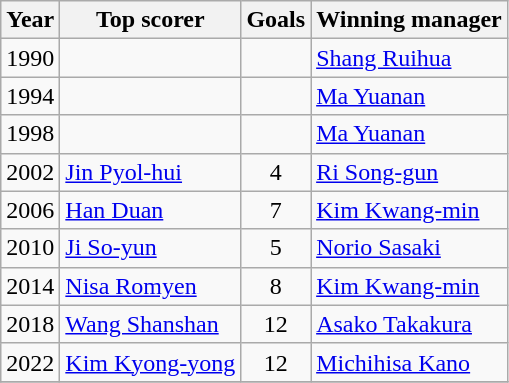<table class="wikitable">
<tr>
<th>Year</th>
<th>Top scorer</th>
<th>Goals</th>
<th>Winning manager</th>
</tr>
<tr>
<td>1990</td>
<td></td>
<td></td>
<td> <a href='#'>Shang Ruihua</a></td>
</tr>
<tr>
<td>1994</td>
<td></td>
<td></td>
<td> <a href='#'>Ma Yuanan</a></td>
</tr>
<tr>
<td>1998</td>
<td></td>
<td></td>
<td> <a href='#'>Ma Yuanan</a></td>
</tr>
<tr>
<td>2002</td>
<td> <a href='#'>Jin Pyol-hui</a></td>
<td align=center>4</td>
<td> <a href='#'>Ri Song-gun</a></td>
</tr>
<tr>
<td>2006</td>
<td> <a href='#'>Han Duan</a></td>
<td align=center>7</td>
<td> <a href='#'>Kim Kwang-min</a></td>
</tr>
<tr>
<td>2010</td>
<td> <a href='#'>Ji So-yun</a></td>
<td align=center>5</td>
<td> <a href='#'>Norio Sasaki</a></td>
</tr>
<tr>
<td>2014</td>
<td> <a href='#'>Nisa Romyen</a></td>
<td align=center>8</td>
<td> <a href='#'>Kim Kwang-min</a></td>
</tr>
<tr>
<td>2018</td>
<td> <a href='#'>Wang Shanshan</a></td>
<td align=center>12</td>
<td> <a href='#'>Asako Takakura</a></td>
</tr>
<tr>
<td>2022</td>
<td> <a href='#'>Kim Kyong-yong</a></td>
<td align=center>12</td>
<td> <a href='#'>Michihisa Kano</a></td>
</tr>
<tr>
</tr>
</table>
